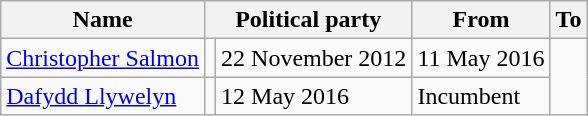<table class="wikitable">
<tr>
<th scope="col">Name</th>
<th scope="col" colspan="2">Political party</th>
<th scope="col">From</th>
<th scope="col">To</th>
</tr>
<tr>
<td><a href='#'>Christopher Salmon</a></td>
<td></td>
<td>22 November 2012</td>
<td>11 May 2016</td>
</tr>
<tr>
<td><a href='#'>Dafydd Llywelyn</a></td>
<td></td>
<td>12 May 2016</td>
<td>Incumbent</td>
</tr>
</table>
